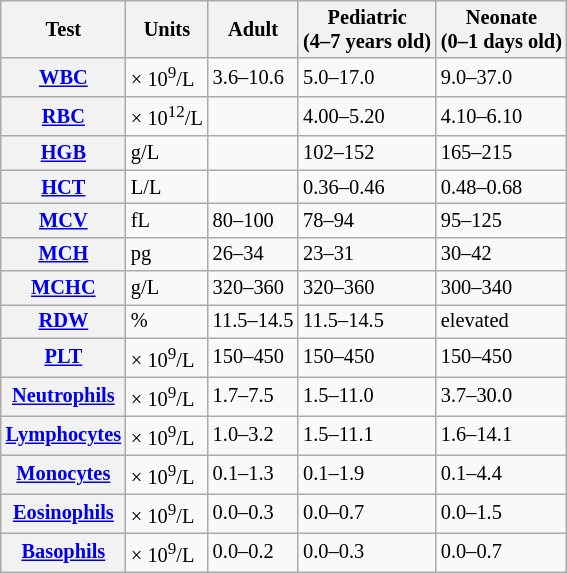<table class="wikitable plainrowheaders mw-collapsible floatright" style="font-size:85%;">
<tr>
<th scope="col">Test</th>
<th scope="col">Units</th>
<th scope="col">Adult</th>
<th scope="col">Pediatric<br>(4–7 years old)</th>
<th scope="col">Neonate<br>(0–1 days old)</th>
</tr>
<tr>
<th scope="row"><a href='#'>WBC</a></th>
<td>× 10<sup>9</sup>/L</td>
<td>3.6–10.6</td>
<td>5.0–17.0</td>
<td>9.0–37.0</td>
</tr>
<tr>
<th scope="row"><a href='#'>RBC</a></th>
<td>× 10<sup>12</sup>/L</td>
<td></td>
<td>4.00–5.20</td>
<td>4.10–6.10</td>
</tr>
<tr>
<th scope="row"><a href='#'>HGB</a></th>
<td>g/L</td>
<td></td>
<td>102–152</td>
<td>165–215</td>
</tr>
<tr>
<th scope="row"><a href='#'>HCT</a></th>
<td>L/L</td>
<td></td>
<td>0.36–0.46</td>
<td>0.48–0.68</td>
</tr>
<tr>
<th scope="row"><a href='#'>MCV</a></th>
<td>fL</td>
<td>80–100</td>
<td>78–94</td>
<td>95–125</td>
</tr>
<tr>
<th scope="row"><a href='#'>MCH</a></th>
<td>pg</td>
<td>26–34</td>
<td>23–31</td>
<td>30–42</td>
</tr>
<tr>
<th scope="row"><a href='#'>MCHC</a></th>
<td>g/L</td>
<td>320–360</td>
<td>320–360</td>
<td>300–340</td>
</tr>
<tr>
<th scope="row"><a href='#'>RDW</a></th>
<td>%</td>
<td>11.5–14.5</td>
<td>11.5–14.5</td>
<td>elevated</td>
</tr>
<tr>
<th scope="row"><a href='#'>PLT</a></th>
<td>× 10<sup>9</sup>/L</td>
<td>150–450</td>
<td>150–450</td>
<td>150–450</td>
</tr>
<tr>
<th scope="row"><a href='#'>Neutrophils</a></th>
<td>× 10<sup>9</sup>/L</td>
<td>1.7–7.5</td>
<td>1.5–11.0</td>
<td>3.7–30.0</td>
</tr>
<tr>
<th scope="row"><a href='#'>Lymphocytes</a></th>
<td>× 10<sup>9</sup>/L</td>
<td>1.0–3.2</td>
<td>1.5–11.1</td>
<td>1.6–14.1</td>
</tr>
<tr>
<th scope="row"><a href='#'>Monocytes</a></th>
<td>× 10<sup>9</sup>/L</td>
<td>0.1–1.3</td>
<td>0.1–1.9</td>
<td>0.1–4.4</td>
</tr>
<tr>
<th scope="row"><a href='#'>Eosinophils</a></th>
<td>× 10<sup>9</sup>/L</td>
<td>0.0–0.3</td>
<td>0.0–0.7</td>
<td>0.0–1.5</td>
</tr>
<tr>
<th scope="row"><a href='#'>Basophils</a></th>
<td>× 10<sup>9</sup>/L</td>
<td>0.0–0.2</td>
<td>0.0–0.3</td>
<td>0.0–0.7</td>
</tr>
</table>
